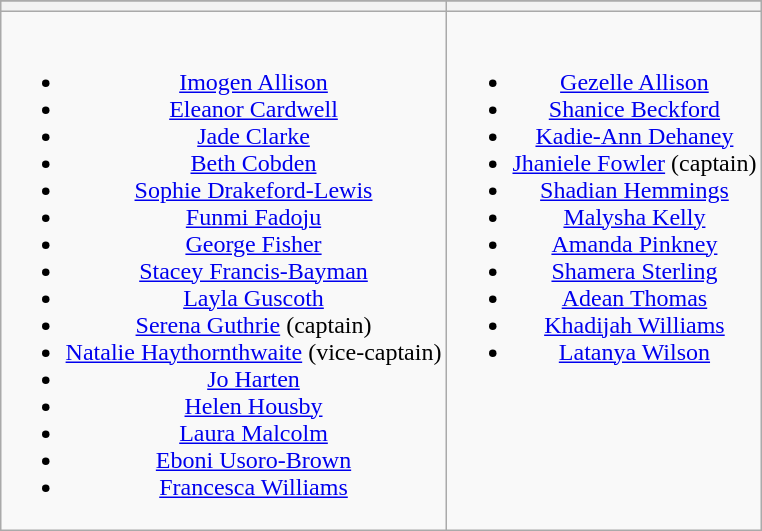<table class="wikitable" style="text-align:center; margin:auto">
<tr>
</tr>
<tr>
<th></th>
<th></th>
</tr>
<tr style="vertical-align:top">
<td><br><ul><li><a href='#'>Imogen Allison</a></li><li><a href='#'>Eleanor Cardwell</a></li><li><a href='#'>Jade Clarke</a></li><li><a href='#'>Beth Cobden</a></li><li><a href='#'>Sophie Drakeford-Lewis</a></li><li><a href='#'>Funmi Fadoju</a></li><li><a href='#'>George Fisher</a></li><li><a href='#'>Stacey Francis-Bayman</a></li><li><a href='#'>Layla Guscoth</a></li><li><a href='#'>Serena Guthrie</a> (captain)</li><li><a href='#'>Natalie Haythornthwaite</a> (vice-captain)</li><li><a href='#'>Jo Harten</a></li><li><a href='#'>Helen Housby</a></li><li><a href='#'>Laura Malcolm</a></li><li><a href='#'>Eboni Usoro-Brown</a></li><li><a href='#'>Francesca Williams</a></li></ul></td>
<td><br><ul><li><a href='#'>Gezelle Allison</a></li><li><a href='#'>Shanice Beckford</a></li><li><a href='#'>Kadie-Ann Dehaney</a></li><li><a href='#'>Jhaniele Fowler</a> (captain)</li><li><a href='#'>Shadian Hemmings</a></li><li><a href='#'>Malysha Kelly</a></li><li><a href='#'>Amanda Pinkney</a></li><li><a href='#'>Shamera Sterling</a></li><li><a href='#'>Adean Thomas</a></li><li><a href='#'>Khadijah Williams</a></li><li><a href='#'>Latanya Wilson</a></li></ul></td>
</tr>
</table>
